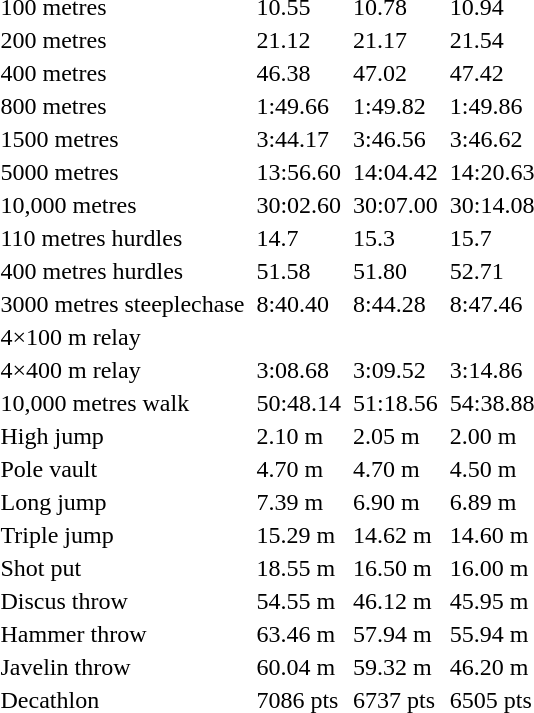<table>
<tr>
<td>100 metres</td>
<td></td>
<td>10.55</td>
<td></td>
<td>10.78</td>
<td></td>
<td>10.94</td>
</tr>
<tr>
<td>200 metres</td>
<td></td>
<td>21.12</td>
<td></td>
<td>21.17</td>
<td></td>
<td>21.54</td>
</tr>
<tr>
<td>400 metres</td>
<td></td>
<td>46.38</td>
<td></td>
<td>47.02</td>
<td></td>
<td>47.42</td>
</tr>
<tr>
<td>800 metres</td>
<td></td>
<td>1:49.66</td>
<td></td>
<td>1:49.82</td>
<td></td>
<td>1:49.86</td>
</tr>
<tr>
<td>1500 metres</td>
<td></td>
<td>3:44.17</td>
<td></td>
<td>3:46.56</td>
<td></td>
<td>3:46.62</td>
</tr>
<tr>
<td>5000 metres</td>
<td></td>
<td>13:56.60</td>
<td></td>
<td>14:04.42</td>
<td></td>
<td>14:20.63</td>
</tr>
<tr>
<td>10,000 metres</td>
<td></td>
<td>30:02.60</td>
<td></td>
<td>30:07.00</td>
<td></td>
<td>30:14.08</td>
</tr>
<tr>
<td>110 metres hurdles</td>
<td></td>
<td>14.7</td>
<td></td>
<td>15.3</td>
<td></td>
<td>15.7</td>
</tr>
<tr>
<td>400 metres hurdles</td>
<td></td>
<td>51.58</td>
<td></td>
<td>51.80</td>
<td></td>
<td>52.71</td>
</tr>
<tr>
<td>3000 metres steeplechase</td>
<td></td>
<td>8:40.40</td>
<td></td>
<td>8:44.28</td>
<td></td>
<td>8:47.46</td>
</tr>
<tr>
<td>4×100 m relay</td>
<td></td>
<td></td>
<td></td>
<td></td>
<td></td>
<td></td>
</tr>
<tr>
<td>4×400 m relay</td>
<td></td>
<td>3:08.68</td>
<td></td>
<td>3:09.52</td>
<td></td>
<td>3:14.86</td>
</tr>
<tr>
<td>10,000 metres walk</td>
<td></td>
<td>50:48.14</td>
<td></td>
<td>51:18.56</td>
<td></td>
<td>54:38.88</td>
</tr>
<tr>
<td>High jump</td>
<td></td>
<td>2.10 m</td>
<td></td>
<td>2.05 m</td>
<td></td>
<td>2.00 m</td>
</tr>
<tr>
<td>Pole vault</td>
<td></td>
<td>4.70 m</td>
<td></td>
<td>4.70 m</td>
<td></td>
<td>4.50 m</td>
</tr>
<tr>
<td>Long jump</td>
<td></td>
<td>7.39 m</td>
<td></td>
<td>6.90 m</td>
<td></td>
<td>6.89 m</td>
</tr>
<tr>
<td>Triple jump</td>
<td></td>
<td>15.29 m</td>
<td></td>
<td>14.62 m</td>
<td></td>
<td>14.60 m</td>
</tr>
<tr>
<td>Shot put</td>
<td></td>
<td>18.55 m</td>
<td></td>
<td>16.50 m</td>
<td></td>
<td>16.00 m</td>
</tr>
<tr>
<td>Discus throw</td>
<td></td>
<td>54.55 m</td>
<td></td>
<td>46.12 m</td>
<td></td>
<td>45.95 m</td>
</tr>
<tr>
<td>Hammer throw</td>
<td></td>
<td>63.46 m</td>
<td></td>
<td>57.94 m</td>
<td></td>
<td>55.94 m</td>
</tr>
<tr>
<td>Javelin throw</td>
<td></td>
<td>60.04 m</td>
<td></td>
<td>59.32 m</td>
<td></td>
<td>46.20 m</td>
</tr>
<tr>
<td>Decathlon</td>
<td></td>
<td>7086 pts</td>
<td></td>
<td>6737 pts</td>
<td></td>
<td>6505 pts</td>
</tr>
</table>
